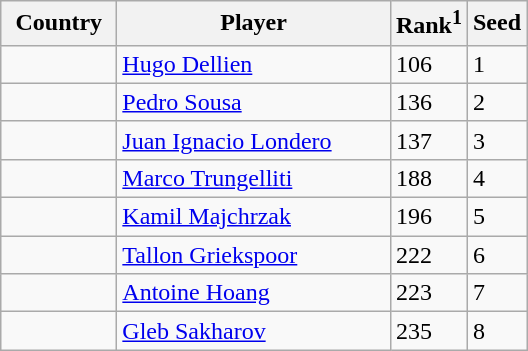<table class="sortable wikitable">
<tr>
<th width="70">Country</th>
<th width="175">Player</th>
<th>Rank<sup>1</sup></th>
<th>Seed</th>
</tr>
<tr>
<td></td>
<td><a href='#'>Hugo Dellien</a></td>
<td>106</td>
<td>1</td>
</tr>
<tr>
<td></td>
<td><a href='#'>Pedro Sousa</a></td>
<td>136</td>
<td>2</td>
</tr>
<tr>
<td></td>
<td><a href='#'>Juan Ignacio Londero</a></td>
<td>137</td>
<td>3</td>
</tr>
<tr>
<td></td>
<td><a href='#'>Marco Trungelliti</a></td>
<td>188</td>
<td>4</td>
</tr>
<tr>
<td></td>
<td><a href='#'>Kamil Majchrzak</a></td>
<td>196</td>
<td>5</td>
</tr>
<tr>
<td></td>
<td><a href='#'>Tallon Griekspoor</a></td>
<td>222</td>
<td>6</td>
</tr>
<tr>
<td></td>
<td><a href='#'>Antoine Hoang</a></td>
<td>223</td>
<td>7</td>
</tr>
<tr>
<td></td>
<td><a href='#'>Gleb Sakharov</a></td>
<td>235</td>
<td>8</td>
</tr>
</table>
